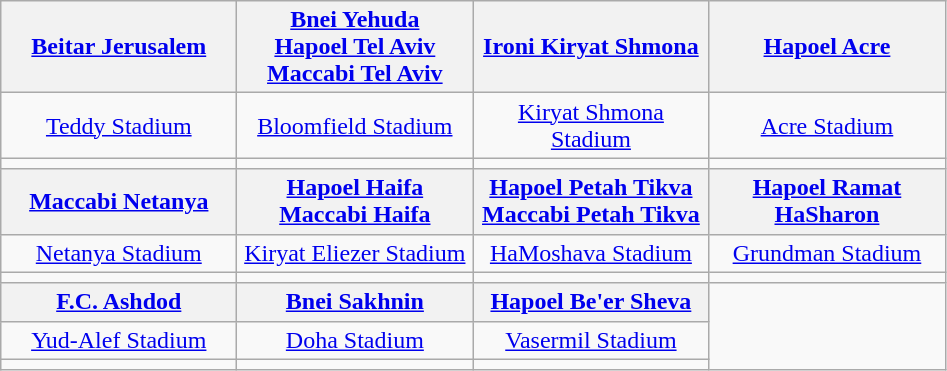<table class="wikitable" style="text-align:center">
<tr>
<th><a href='#'>Beitar Jerusalem</a></th>
<th><a href='#'>Bnei Yehuda</a><br> <a href='#'>Hapoel Tel Aviv</a><br> <a href='#'>Maccabi Tel Aviv</a></th>
<th><a href='#'>Ironi Kiryat Shmona</a></th>
<th><a href='#'>Hapoel Acre</a></th>
</tr>
<tr>
<td width=150><a href='#'>Teddy Stadium</a><br></td>
<td width=150><a href='#'>Bloomfield Stadium</a><br></td>
<td><a href='#'>Kiryat Shmona Stadium</a></td>
<td width=150><a href='#'>Acre Stadium</a></td>
</tr>
<tr>
<td></td>
<td></td>
<td></td>
<td></td>
</tr>
<tr>
<th><a href='#'>Maccabi Netanya</a></th>
<th><a href='#'>Hapoel Haifa</a><br> <a href='#'>Maccabi Haifa</a></th>
<th><a href='#'>Hapoel Petah Tikva</a><br> <a href='#'>Maccabi Petah Tikva</a></th>
<th><a href='#'>Hapoel Ramat HaSharon</a></th>
</tr>
<tr>
<td width=150><a href='#'>Netanya Stadium</a><br></td>
<td width=150><a href='#'>Kiryat Eliezer Stadium</a><br></td>
<td width=150><a href='#'>HaMoshava Stadium</a><br></td>
<td width=150><a href='#'>Grundman Stadium</a></td>
</tr>
<tr>
<td></td>
<td></td>
<td></td>
<td></td>
</tr>
<tr>
<th><a href='#'>F.C. Ashdod</a></th>
<th><a href='#'>Bnei Sakhnin</a></th>
<th><a href='#'>Hapoel Be'er Sheva</a></th>
</tr>
<tr>
<td width=150><a href='#'>Yud-Alef Stadium</a></td>
<td width=150><a href='#'>Doha Stadium</a></td>
<td width=150><a href='#'>Vasermil Stadium</a></td>
</tr>
<tr>
<td></td>
<td></td>
<td></td>
</tr>
</table>
